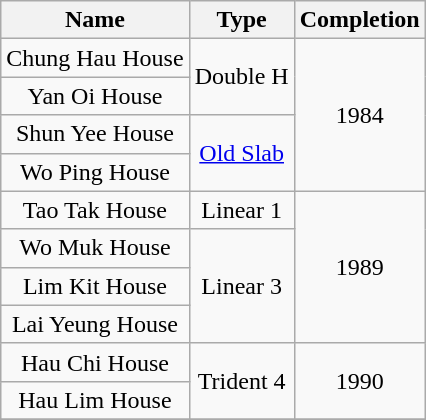<table class="wikitable" style="text-align: center">
<tr>
<th>Name</th>
<th>Type</th>
<th>Completion</th>
</tr>
<tr>
<td>Chung Hau House</td>
<td rowspan="2">Double H</td>
<td rowspan="4">1984</td>
</tr>
<tr>
<td>Yan Oi House</td>
</tr>
<tr>
<td>Shun Yee House</td>
<td rowspan="2"><a href='#'>Old Slab</a></td>
</tr>
<tr>
<td>Wo Ping House</td>
</tr>
<tr>
<td>Tao Tak House</td>
<td rowspan="1">Linear 1</td>
<td rowspan="4">1989</td>
</tr>
<tr>
<td>Wo Muk House</td>
<td rowspan="3">Linear 3</td>
</tr>
<tr>
<td>Lim Kit House</td>
</tr>
<tr>
<td>Lai Yeung House</td>
</tr>
<tr>
<td>Hau Chi House</td>
<td rowspan="2">Trident 4</td>
<td rowspan="2">1990</td>
</tr>
<tr>
<td>Hau Lim House</td>
</tr>
<tr>
</tr>
</table>
